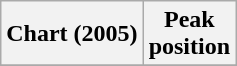<table class="wikitable sortable plainrowheaders">
<tr>
<th>Chart (2005)</th>
<th>Peak<br>position</th>
</tr>
<tr>
</tr>
</table>
